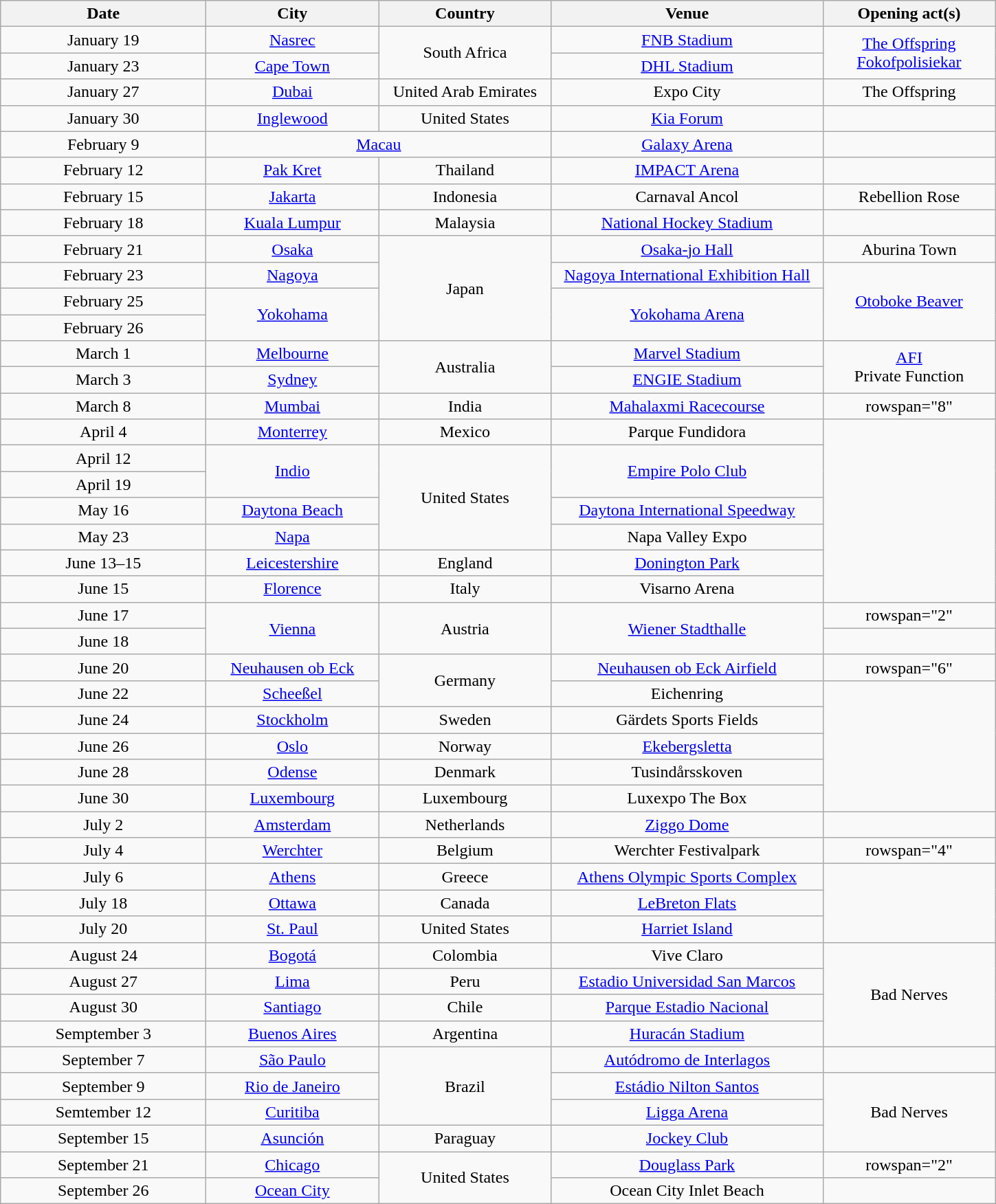<table class="wikitable" style="text-align:center;">
<tr>
<th scope="col" style="width:12em;">Date</th>
<th scope="col" style="width:10em;">City</th>
<th scope="col" style="width:10em;">Country</th>
<th scope="col" style="width:16em;">Venue</th>
<th scope="col" style="width:10em;">Opening act(s)</th>
</tr>
<tr>
<td>January 19</td>
<td><a href='#'>Nasrec</a></td>
<td rowspan="2">South Africa</td>
<td><a href='#'>FNB Stadium</a></td>
<td rowspan="2"><a href='#'>The Offspring</a><br><a href='#'>Fokofpolisiekar</a></td>
</tr>
<tr>
<td>January 23</td>
<td><a href='#'>Cape Town</a></td>
<td><a href='#'>DHL Stadium</a></td>
</tr>
<tr>
<td>January 27</td>
<td><a href='#'>Dubai</a></td>
<td>United Arab Emirates</td>
<td>Expo City</td>
<td>The Offspring</td>
</tr>
<tr>
<td>January 30</td>
<td><a href='#'>Inglewood</a></td>
<td>United States</td>
<td><a href='#'>Kia Forum</a></td>
<td></td>
</tr>
<tr>
<td>February 9</td>
<td colspan="2"><a href='#'>Macau</a></td>
<td><a href='#'>Galaxy Arena</a></td>
<td></td>
</tr>
<tr>
<td>February 12</td>
<td><a href='#'>Pak Kret</a></td>
<td>Thailand</td>
<td><a href='#'>IMPACT Arena</a></td>
<td></td>
</tr>
<tr>
<td>February 15</td>
<td><a href='#'>Jakarta</a></td>
<td>Indonesia</td>
<td>Carnaval Ancol</td>
<td>Rebellion Rose</td>
</tr>
<tr>
<td>February 18</td>
<td><a href='#'>Kuala Lumpur</a></td>
<td>Malaysia</td>
<td><a href='#'>National Hockey Stadium</a></td>
<td></td>
</tr>
<tr>
<td>February 21</td>
<td><a href='#'>Osaka</a></td>
<td rowspan="4">Japan</td>
<td><a href='#'>Osaka-jo Hall</a></td>
<td>Aburina Town</td>
</tr>
<tr>
<td>February 23</td>
<td><a href='#'>Nagoya</a></td>
<td><a href='#'>Nagoya International Exhibition Hall</a></td>
<td rowspan="3"><a href='#'>Otoboke Beaver</a></td>
</tr>
<tr>
<td>February 25</td>
<td rowspan="2"><a href='#'>Yokohama</a></td>
<td rowspan="2"><a href='#'>Yokohama Arena</a></td>
</tr>
<tr>
<td>February 26</td>
</tr>
<tr>
<td>March 1</td>
<td><a href='#'>Melbourne</a></td>
<td rowspan="2">Australia</td>
<td><a href='#'>Marvel Stadium</a></td>
<td rowspan="2"><a href='#'>AFI</a> <br> Private Function</td>
</tr>
<tr>
<td>March 3</td>
<td><a href='#'>Sydney</a></td>
<td><a href='#'>ENGIE Stadium</a></td>
</tr>
<tr>
<td>March 8</td>
<td><a href='#'>Mumbai</a></td>
<td>India</td>
<td><a href='#'>Mahalaxmi Racecourse</a></td>
<td>rowspan="8" </td>
</tr>
<tr>
<td>April 4</td>
<td><a href='#'>Monterrey</a></td>
<td>Mexico</td>
<td>Parque Fundidora</td>
</tr>
<tr>
<td>April 12</td>
<td rowspan="2"><a href='#'>Indio</a></td>
<td rowspan="4">United States</td>
<td rowspan="2"><a href='#'>Empire Polo Club</a></td>
</tr>
<tr>
<td>April 19</td>
</tr>
<tr>
<td>May 16</td>
<td><a href='#'>Daytona Beach</a></td>
<td><a href='#'>Daytona International Speedway</a></td>
</tr>
<tr>
<td>May 23</td>
<td><a href='#'>Napa</a></td>
<td>Napa Valley Expo</td>
</tr>
<tr>
<td>June 13–15</td>
<td><a href='#'>Leicestershire</a></td>
<td>England</td>
<td><a href='#'>Donington Park</a></td>
</tr>
<tr>
<td>June 15</td>
<td><a href='#'>Florence</a></td>
<td>Italy</td>
<td>Visarno Arena</td>
</tr>
<tr>
<td>June 17</td>
<td rowspan="2"><a href='#'>Vienna</a></td>
<td rowspan="2">Austria</td>
<td rowspan="2"><a href='#'>Wiener Stadthalle</a></td>
<td>rowspan="2" </td>
</tr>
<tr>
<td>June 18</td>
</tr>
<tr>
<td>June 20</td>
<td><a href='#'>Neuhausen ob Eck</a></td>
<td rowspan="2">Germany</td>
<td><a href='#'>Neuhausen ob Eck Airfield</a></td>
<td>rowspan="6" </td>
</tr>
<tr>
<td>June 22</td>
<td><a href='#'>Scheeßel</a></td>
<td>Eichenring</td>
</tr>
<tr>
<td>June 24</td>
<td><a href='#'>Stockholm</a></td>
<td>Sweden</td>
<td>Gärdets Sports Fields</td>
</tr>
<tr>
<td>June 26</td>
<td><a href='#'>Oslo</a></td>
<td>Norway</td>
<td><a href='#'>Ekebergsletta</a></td>
</tr>
<tr>
<td>June 28</td>
<td><a href='#'>Odense</a></td>
<td>Denmark</td>
<td>Tusindårsskoven</td>
</tr>
<tr>
<td>June 30</td>
<td><a href='#'>Luxembourg</a></td>
<td>Luxembourg</td>
<td>Luxexpo The Box</td>
</tr>
<tr>
<td>July 2</td>
<td><a href='#'>Amsterdam</a></td>
<td>Netherlands</td>
<td><a href='#'>Ziggo Dome</a></td>
<td></td>
</tr>
<tr>
<td>July 4</td>
<td><a href='#'>Werchter</a></td>
<td>Belgium</td>
<td>Werchter Festivalpark</td>
<td>rowspan="4" </td>
</tr>
<tr>
<td>July 6</td>
<td><a href='#'>Athens</a></td>
<td>Greece</td>
<td><a href='#'>Athens Olympic Sports Complex</a></td>
</tr>
<tr>
<td>July 18</td>
<td><a href='#'>Ottawa</a></td>
<td>Canada</td>
<td><a href='#'>LeBreton Flats</a></td>
</tr>
<tr>
<td>July 20</td>
<td><a href='#'>St. Paul</a></td>
<td>United States</td>
<td><a href='#'>Harriet Island</a></td>
</tr>
<tr>
<td>August 24</td>
<td><a href='#'>Bogotá</a></td>
<td>Colombia</td>
<td>Vive Claro</td>
<td rowspan="4">Bad Nerves</td>
</tr>
<tr>
<td>August 27</td>
<td><a href='#'>Lima</a></td>
<td>Peru</td>
<td><a href='#'>Estadio Universidad San Marcos</a></td>
</tr>
<tr>
<td>August 30</td>
<td><a href='#'>Santiago</a></td>
<td>Chile</td>
<td><a href='#'>Parque Estadio Nacional</a></td>
</tr>
<tr>
<td>Semptember 3</td>
<td><a href='#'>Buenos Aires</a></td>
<td>Argentina</td>
<td><a href='#'>Huracán Stadium</a></td>
</tr>
<tr>
<td>September 7</td>
<td><a href='#'>São Paulo</a></td>
<td rowspan="3">Brazil</td>
<td><a href='#'>Autódromo de Interlagos</a></td>
<td></td>
</tr>
<tr>
<td>September 9</td>
<td><a href='#'>Rio de Janeiro</a></td>
<td><a href='#'>Estádio Nilton Santos</a></td>
<td rowspan="3">Bad Nerves</td>
</tr>
<tr>
<td>Semtember 12</td>
<td><a href='#'>Curitiba</a></td>
<td><a href='#'>Ligga Arena</a></td>
</tr>
<tr>
<td>September 15</td>
<td><a href='#'>Asunción</a></td>
<td>Paraguay</td>
<td><a href='#'>Jockey Club</a></td>
</tr>
<tr>
<td>September 21</td>
<td><a href='#'>Chicago</a></td>
<td rowspan="2">United States</td>
<td><a href='#'>Douglass Park</a></td>
<td>rowspan="2" </td>
</tr>
<tr>
<td>September 26</td>
<td><a href='#'>Ocean City</a></td>
<td>Ocean City Inlet Beach</td>
</tr>
</table>
